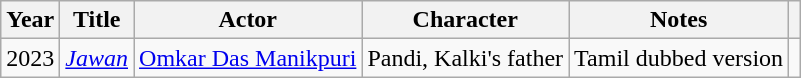<table class="wikitable">
<tr>
<th>Year</th>
<th>Title</th>
<th>Actor</th>
<th>Character</th>
<th>Notes</th>
<th class="unsortable"></th>
</tr>
<tr>
<td>2023</td>
<td><em><a href='#'>Jawan</a></em></td>
<td><a href='#'>Omkar Das Manikpuri</a></td>
<td>Pandi, Kalki's father</td>
<td>Tamil dubbed version</td>
<td></td>
</tr>
</table>
